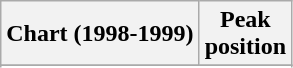<table class="wikitable sortable plainrowheaders" style="text-align:center">
<tr>
<th scope="col">Chart (1998-1999)</th>
<th scope="col">Peak<br>position</th>
</tr>
<tr>
</tr>
<tr>
</tr>
<tr>
</tr>
<tr>
</tr>
</table>
